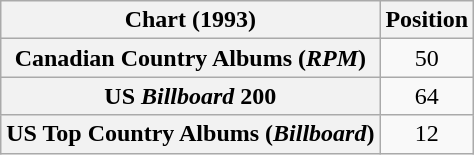<table class="wikitable sortable plainrowheaders" style="text-align:center">
<tr>
<th scope="col">Chart (1993)</th>
<th scope="col">Position</th>
</tr>
<tr>
<th scope="row">Canadian Country Albums (<em>RPM</em>)</th>
<td>50</td>
</tr>
<tr>
<th scope="row">US <em>Billboard</em> 200</th>
<td>64</td>
</tr>
<tr>
<th scope="row">US Top Country Albums (<em>Billboard</em>)</th>
<td>12</td>
</tr>
</table>
